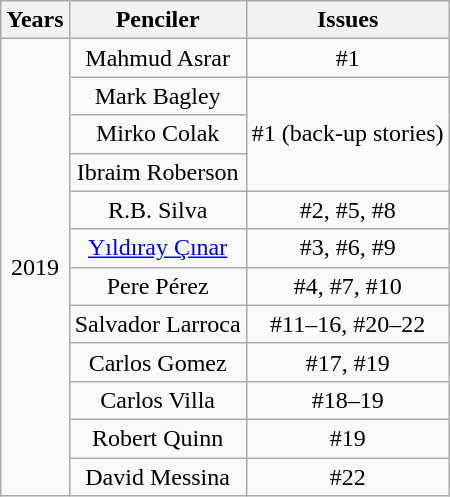<table class="wikitable" style="vertical-align:text-top">
<tr>
<th>Years</th>
<th>Penciler</th>
<th>Issues</th>
</tr>
<tr>
<td align="center" rowspan="12">2019</td>
<td align="center">Mahmud Asrar</td>
<td align="center">#1</td>
</tr>
<tr>
<td align="center">Mark Bagley</td>
<td align="center" rowspan="3">#1 (back-up stories)</td>
</tr>
<tr>
<td align="center">Mirko Colak</td>
</tr>
<tr>
<td align="center">Ibraim Roberson</td>
</tr>
<tr>
<td align="center">R.B. Silva</td>
<td align="center">#2, #5, #8</td>
</tr>
<tr>
<td align="center"><a href='#'>Yıldıray Çınar</a></td>
<td align="center">#3, #6, #9</td>
</tr>
<tr>
<td align="center">Pere Pérez</td>
<td align="center">#4, #7, #10</td>
</tr>
<tr>
<td align="center">Salvador Larroca</td>
<td align="center">#11–16, #20–22</td>
</tr>
<tr>
<td align="center">Carlos Gomez</td>
<td align="center">#17, #19</td>
</tr>
<tr>
<td align="center">Carlos Villa</td>
<td align="center">#18–19</td>
</tr>
<tr>
<td align="center">Robert Quinn</td>
<td align="center">#19</td>
</tr>
<tr>
<td align="center">David Messina</td>
<td align="center">#22</td>
</tr>
</table>
